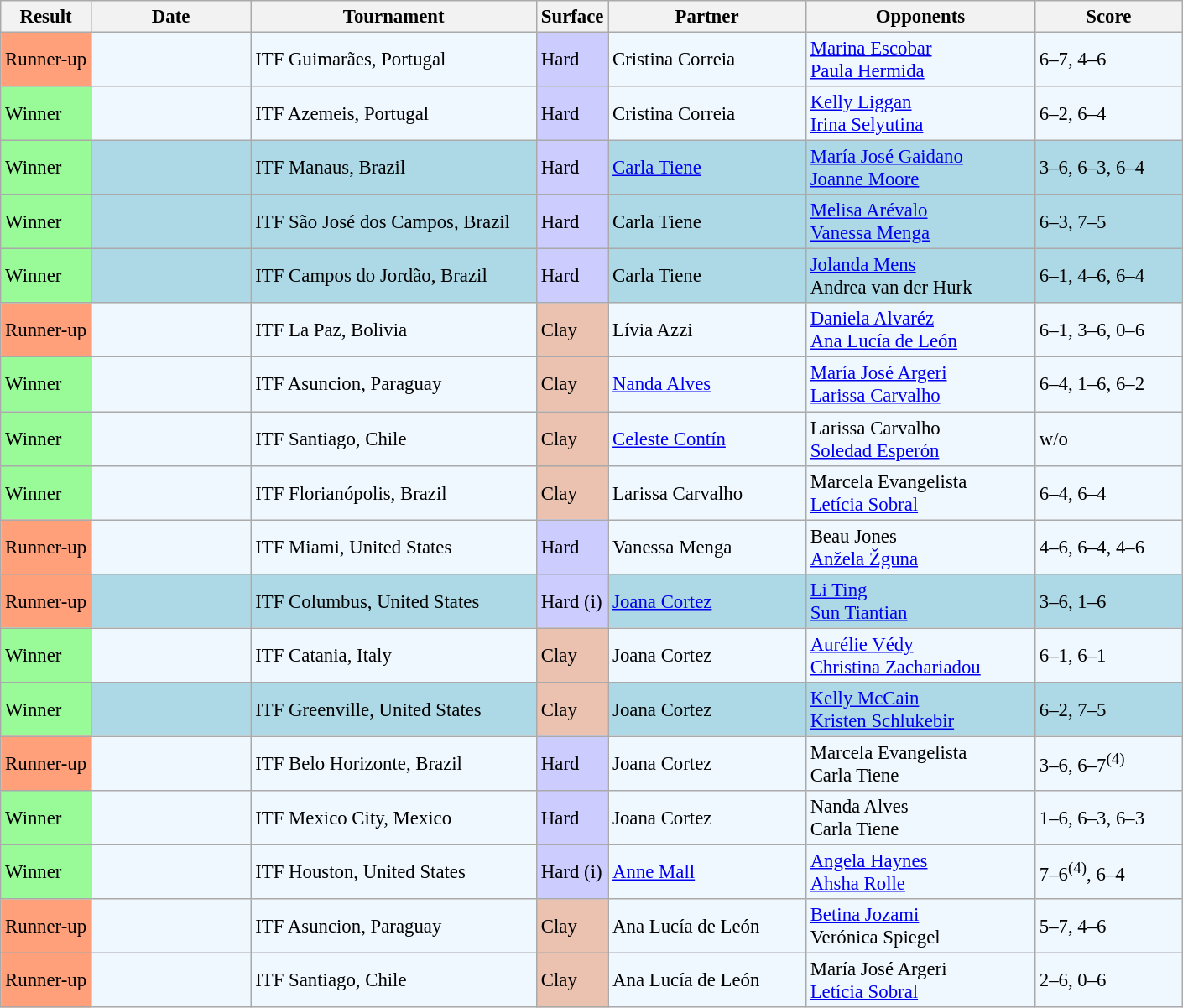<table class="sortable wikitable" style="font-size:95%;">
<tr>
<th>Result</th>
<th width=120>Date</th>
<th width=220>Tournament</th>
<th>Surface</th>
<th width=150>Partner</th>
<th width=175>Opponents</th>
<th width=110>Score</th>
</tr>
<tr bgcolor=#f0f8ff>
<td bgcolor=FFA07A>Runner-up</td>
<td></td>
<td>ITF Guimarães, Portugal</td>
<td style="background:#ccf;">Hard</td>
<td> Cristina Correia</td>
<td> <a href='#'>Marina Escobar</a> <br>  <a href='#'>Paula Hermida</a></td>
<td>6–7, 4–6</td>
</tr>
<tr bgcolor=#f0f8ff>
<td bgcolor=98FB98>Winner</td>
<td></td>
<td>ITF Azemeis, Portugal</td>
<td style="background:#ccf;">Hard</td>
<td> Cristina Correia</td>
<td> <a href='#'>Kelly Liggan</a> <br>  <a href='#'>Irina Selyutina</a></td>
<td>6–2, 6–4</td>
</tr>
<tr bgcolor=lightblue>
<td bgcolor=98FB98>Winner</td>
<td></td>
<td>ITF Manaus, Brazil</td>
<td style="background:#ccf;">Hard</td>
<td> <a href='#'>Carla Tiene</a></td>
<td> <a href='#'>María José Gaidano</a> <br>  <a href='#'>Joanne Moore</a></td>
<td>3–6, 6–3, 6–4</td>
</tr>
<tr bgcolor=lightblue>
<td bgcolor=98FB98>Winner</td>
<td></td>
<td>ITF São José dos Campos, Brazil</td>
<td style="background:#ccf;">Hard</td>
<td> Carla Tiene</td>
<td> <a href='#'>Melisa Arévalo</a> <br>  <a href='#'>Vanessa Menga</a></td>
<td>6–3, 7–5</td>
</tr>
<tr bgcolor=lightblue>
<td bgcolor=98FB98>Winner</td>
<td></td>
<td>ITF Campos do Jordão, Brazil</td>
<td style="background:#ccf;">Hard</td>
<td> Carla Tiene</td>
<td> <a href='#'>Jolanda Mens</a> <br>  Andrea van der Hurk</td>
<td>6–1, 4–6, 6–4</td>
</tr>
<tr bgcolor=#f0f8ff>
<td bgcolor=FFA07A>Runner-up</td>
<td></td>
<td>ITF La Paz, Bolivia</td>
<td bgcolor=EBC2AF>Clay</td>
<td> Lívia Azzi</td>
<td> <a href='#'>Daniela Alvaréz</a> <br>  <a href='#'>Ana Lucía de León</a></td>
<td>6–1, 3–6, 0–6</td>
</tr>
<tr bgcolor=#f0f8ff>
<td bgcolor=98FB98>Winner</td>
<td></td>
<td>ITF Asuncion, Paraguay</td>
<td bgcolor=EBC2AF>Clay</td>
<td> <a href='#'>Nanda Alves</a></td>
<td> <a href='#'>María José Argeri</a> <br>  <a href='#'>Larissa Carvalho</a></td>
<td>6–4, 1–6, 6–2</td>
</tr>
<tr bgcolor=#f0f8ff>
<td bgcolor=98FB98>Winner</td>
<td></td>
<td>ITF Santiago, Chile</td>
<td bgcolor=EBC2AF>Clay</td>
<td> <a href='#'>Celeste Contín</a></td>
<td> Larissa Carvalho <br>  <a href='#'>Soledad Esperón</a></td>
<td>w/o</td>
</tr>
<tr bgcolor=#f0f8ff>
<td bgcolor=98FB98>Winner</td>
<td></td>
<td>ITF Florianópolis, Brazil</td>
<td bgcolor=EBC2AF>Clay</td>
<td> Larissa Carvalho</td>
<td> Marcela Evangelista <br>  <a href='#'>Letícia Sobral</a></td>
<td>6–4, 6–4</td>
</tr>
<tr bgcolor=#f0f8ff>
<td bgcolor=FFA07A>Runner-up</td>
<td></td>
<td>ITF Miami, United States</td>
<td style="background:#ccf;">Hard</td>
<td> Vanessa Menga</td>
<td> Beau Jones <br>  <a href='#'>Anžela Žguna</a></td>
<td>4–6, 6–4, 4–6</td>
</tr>
<tr bgcolor=lightblue>
<td bgcolor=FFA07A>Runner-up</td>
<td></td>
<td>ITF Columbus, United States</td>
<td style="background:#ccf;">Hard (i)</td>
<td> <a href='#'>Joana Cortez</a></td>
<td> <a href='#'>Li Ting</a> <br>  <a href='#'>Sun Tiantian</a></td>
<td>3–6, 1–6</td>
</tr>
<tr bgcolor=#f0f8ff>
<td bgcolor=98FB98>Winner</td>
<td></td>
<td>ITF Catania, Italy</td>
<td bgcolor=EBC2AF>Clay</td>
<td> Joana Cortez</td>
<td> <a href='#'>Aurélie Védy</a> <br>  <a href='#'>Christina Zachariadou</a></td>
<td>6–1, 6–1</td>
</tr>
<tr bgcolor=lightblue>
<td bgcolor=98FB98>Winner</td>
<td></td>
<td>ITF Greenville, United States</td>
<td bgcolor=EBC2AF>Clay</td>
<td> Joana Cortez</td>
<td> <a href='#'>Kelly McCain</a> <br>  <a href='#'>Kristen Schlukebir</a></td>
<td>6–2, 7–5</td>
</tr>
<tr bgcolor=#f0f8ff>
<td bgcolor=FFA07A>Runner-up</td>
<td></td>
<td>ITF Belo Horizonte, Brazil</td>
<td style="background:#ccf;">Hard</td>
<td> Joana Cortez</td>
<td> Marcela Evangelista <br>  Carla Tiene</td>
<td>3–6, 6–7<sup>(4)</sup></td>
</tr>
<tr bgcolor=#f0f8ff>
<td bgcolor=98FB98>Winner</td>
<td></td>
<td>ITF Mexico City, Mexico</td>
<td style="background:#ccf;">Hard</td>
<td> Joana Cortez</td>
<td> Nanda Alves <br>  Carla Tiene</td>
<td>1–6, 6–3, 6–3</td>
</tr>
<tr bgcolor=#f0f8ff>
<td bgcolor=98FB98>Winner</td>
<td></td>
<td>ITF Houston, United States</td>
<td style="background:#ccf;">Hard (i)</td>
<td> <a href='#'>Anne Mall</a></td>
<td> <a href='#'>Angela Haynes</a> <br>  <a href='#'>Ahsha Rolle</a></td>
<td>7–6<sup>(4)</sup>, 6–4</td>
</tr>
<tr bgcolor=#f0f8ff>
<td bgcolor=FFA07A>Runner-up</td>
<td></td>
<td>ITF Asuncion, Paraguay</td>
<td bgcolor=EBC2AF>Clay</td>
<td> Ana Lucía de León</td>
<td> <a href='#'>Betina Jozami</a> <br>  Verónica Spiegel</td>
<td>5–7, 4–6</td>
</tr>
<tr bgcolor=#f0f8ff>
<td bgcolor=FFA07A>Runner-up</td>
<td></td>
<td>ITF Santiago, Chile</td>
<td bgcolor=EBC2AF>Clay</td>
<td> Ana Lucía de León</td>
<td> María José Argeri <br>  <a href='#'>Letícia Sobral</a></td>
<td>2–6, 0–6</td>
</tr>
</table>
